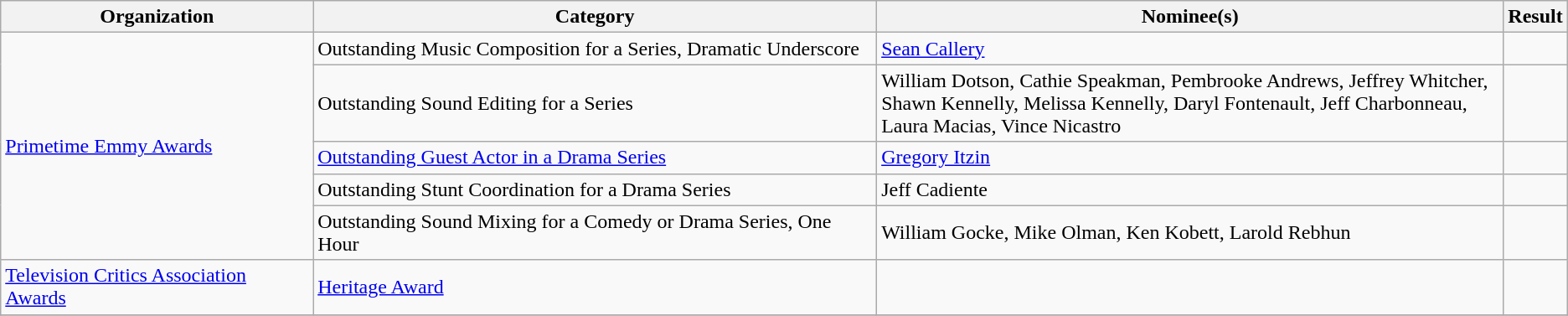<table class="wikitable">
<tr>
<th>Organization</th>
<th>Category</th>
<th style="width:40%;">Nominee(s)</th>
<th>Result</th>
</tr>
<tr>
<td rowspan=5><a href='#'>Primetime Emmy Awards</a></td>
<td>Outstanding Music Composition for a Series, Dramatic Underscore</td>
<td><a href='#'>Sean Callery</a></td>
<td></td>
</tr>
<tr>
<td>Outstanding Sound Editing for a Series</td>
<td>William Dotson, Cathie Speakman, Pembrooke Andrews, Jeffrey Whitcher, Shawn Kennelly, Melissa Kennelly, Daryl Fontenault, Jeff Charbonneau, Laura Macias, Vince Nicastro</td>
<td></td>
</tr>
<tr>
<td><a href='#'>Outstanding Guest Actor in a Drama Series</a></td>
<td><a href='#'>Gregory Itzin</a></td>
<td></td>
</tr>
<tr>
<td>Outstanding Stunt Coordination for a Drama Series</td>
<td>Jeff Cadiente</td>
<td></td>
</tr>
<tr>
<td>Outstanding Sound Mixing for a Comedy or Drama Series, One Hour</td>
<td>William Gocke, Mike Olman, Ken Kobett, Larold Rebhun</td>
<td></td>
</tr>
<tr>
<td rowspan=1><a href='#'>Television Critics Association Awards</a></td>
<td><a href='#'>Heritage Award</a></td>
<td></td>
<td></td>
</tr>
<tr>
</tr>
</table>
